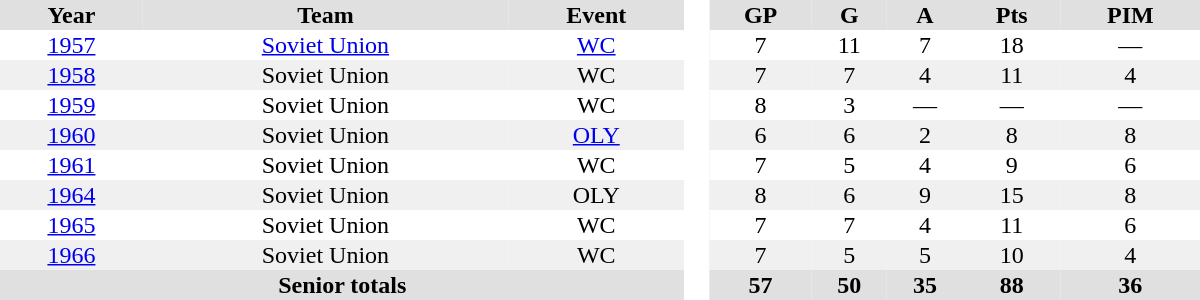<table border="0" cellpadding="1" cellspacing="0" style="text-align:center; width:50em">
<tr ALIGN="center" bgcolor="#e0e0e0">
<th>Year</th>
<th>Team</th>
<th>Event</th>
<th rowspan="99" bgcolor="#ffffff"> </th>
<th>GP</th>
<th>G</th>
<th>A</th>
<th>Pts</th>
<th>PIM</th>
</tr>
<tr>
<td><a href='#'>1957</a></td>
<td><a href='#'>Soviet Union</a></td>
<td><a href='#'>WC</a></td>
<td>7</td>
<td>11</td>
<td>7</td>
<td>18</td>
<td>—</td>
</tr>
<tr bgcolor="#f0f0f0">
<td><a href='#'>1958</a></td>
<td>Soviet Union</td>
<td>WC</td>
<td>7</td>
<td>7</td>
<td>4</td>
<td>11</td>
<td>4</td>
</tr>
<tr>
<td><a href='#'>1959</a></td>
<td>Soviet Union</td>
<td>WC</td>
<td>8</td>
<td>3</td>
<td>—</td>
<td>—</td>
<td>—</td>
</tr>
<tr bgcolor="#f0f0f0">
<td><a href='#'>1960</a></td>
<td>Soviet Union</td>
<td><a href='#'>OLY</a></td>
<td>6</td>
<td>6</td>
<td>2</td>
<td>8</td>
<td>8</td>
</tr>
<tr>
<td><a href='#'>1961</a></td>
<td>Soviet Union</td>
<td>WC</td>
<td>7</td>
<td>5</td>
<td>4</td>
<td>9</td>
<td>6</td>
</tr>
<tr bgcolor="#f0f0f0">
<td><a href='#'>1964</a></td>
<td>Soviet Union</td>
<td>OLY</td>
<td>8</td>
<td>6</td>
<td>9</td>
<td>15</td>
<td>8</td>
</tr>
<tr>
<td><a href='#'>1965</a></td>
<td>Soviet Union</td>
<td>WC</td>
<td>7</td>
<td>7</td>
<td>4</td>
<td>11</td>
<td>6</td>
</tr>
<tr bgcolor="#f0f0f0">
<td><a href='#'>1966</a></td>
<td>Soviet Union</td>
<td>WC</td>
<td>7</td>
<td>5</td>
<td>5</td>
<td>10</td>
<td>4</td>
</tr>
<tr bgcolor="#e0e0e0">
<th colspan=3>Senior totals</th>
<th>57</th>
<th>50</th>
<th>35</th>
<th>88</th>
<th>36</th>
</tr>
</table>
